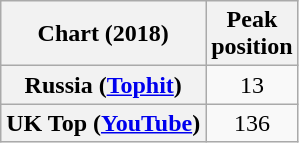<table class="wikitable plainrowheaders sortable" style="text-align:center">
<tr>
<th scope="col">Chart (2018)</th>
<th scope="col">Peak<br> position</th>
</tr>
<tr>
<th scope="row">Russia (<a href='#'>Tophit</a>)</th>
<td align="center">13</td>
</tr>
<tr>
<th scope="row">UK Top (<a href='#'>YouTube</a>)</th>
<td align="center">136</td>
</tr>
</table>
